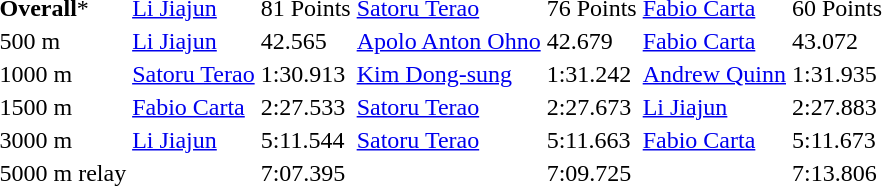<table>
<tr>
<td><strong>Overall</strong>*</td>
<td><a href='#'>Li Jiajun</a> <br> </td>
<td>81 Points</td>
<td><a href='#'>Satoru Terao</a> <br> </td>
<td>76 Points</td>
<td><a href='#'>Fabio Carta</a> <br> </td>
<td>60 Points</td>
</tr>
<tr>
<td>500 m</td>
<td><a href='#'>Li Jiajun</a> <br> </td>
<td>42.565</td>
<td><a href='#'>Apolo Anton Ohno</a> <br> </td>
<td>42.679</td>
<td><a href='#'>Fabio Carta</a> <br> </td>
<td>43.072</td>
</tr>
<tr>
<td>1000 m</td>
<td><a href='#'>Satoru Terao</a> <br> </td>
<td>1:30.913</td>
<td><a href='#'>Kim Dong-sung</a> <br> </td>
<td>1:31.242</td>
<td><a href='#'>Andrew Quinn</a> <br> </td>
<td>1:31.935</td>
</tr>
<tr>
<td>1500 m</td>
<td><a href='#'>Fabio Carta</a> <br> </td>
<td>2:27.533</td>
<td><a href='#'>Satoru Terao</a> <br> </td>
<td>2:27.673</td>
<td><a href='#'>Li Jiajun</a> <br> </td>
<td>2:27.883</td>
</tr>
<tr>
<td>3000 m</td>
<td><a href='#'>Li Jiajun</a> <br> </td>
<td>5:11.544</td>
<td><a href='#'>Satoru Terao</a> <br> </td>
<td>5:11.663</td>
<td><a href='#'>Fabio Carta</a> <br> </td>
<td>5:11.673</td>
</tr>
<tr>
<td>5000 m relay</td>
<td></td>
<td>7:07.395</td>
<td></td>
<td>7:09.725</td>
<td></td>
<td>7:13.806</td>
</tr>
</table>
